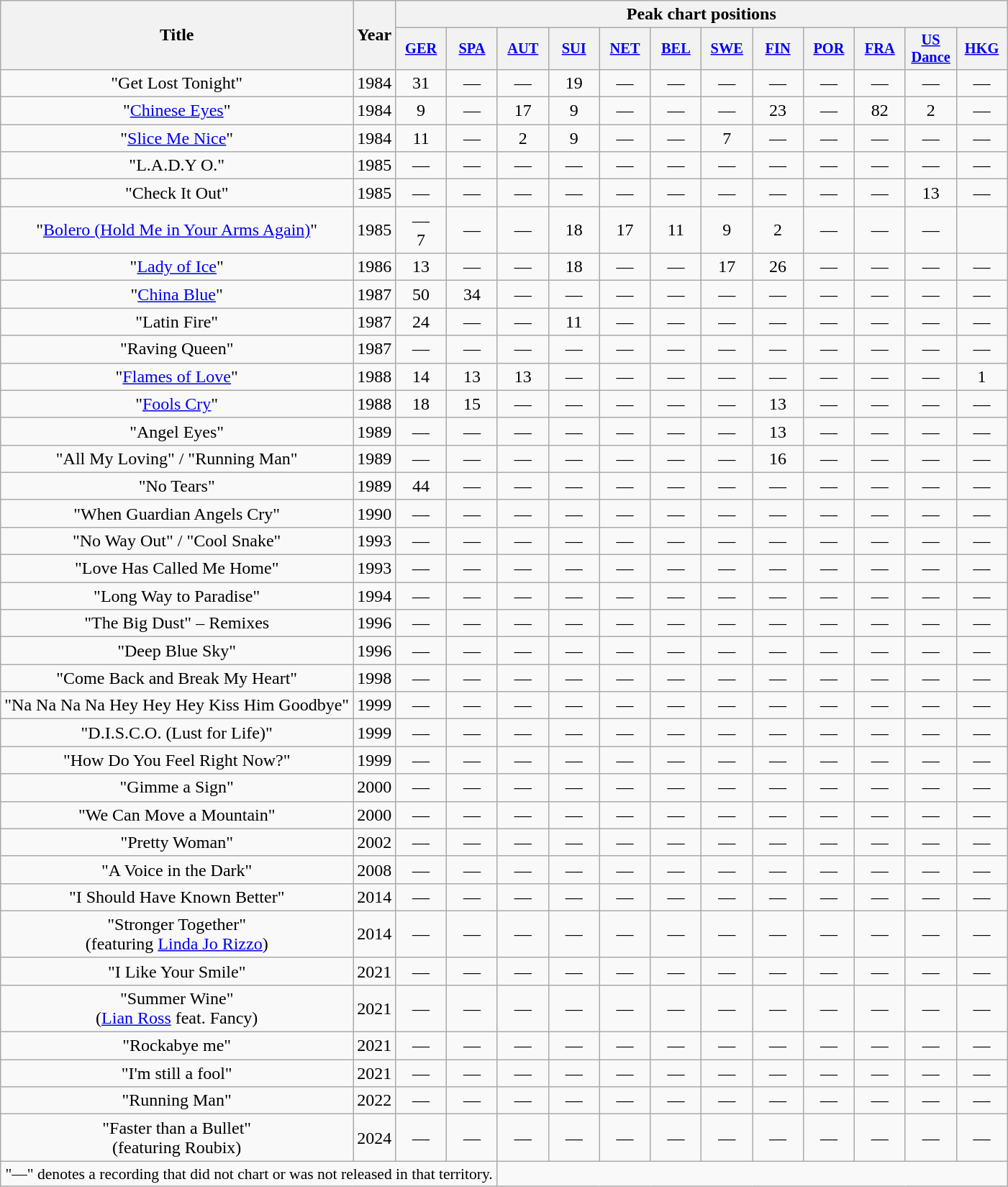<table class="wikitable plainrowheaders" style="text-align:center">
<tr>
<th scope="col" rowspan="2">Title</th>
<th scope="col" rowspan="2">Year</th>
<th scope="col" colspan="12">Peak chart positions</th>
</tr>
<tr>
<th scope="col" style="width:3em;font-size:85%;"><a href='#'>GER</a><br></th>
<th scope="col" style="width:3em;font-size:85%;"><a href='#'>SPA</a><br></th>
<th scope="col" style="width:3em;font-size:85%;"><a href='#'>AUT</a><br></th>
<th scope="col" style="width:3em;font-size:85%;"><a href='#'>SUI</a><br></th>
<th scope="col" style="width:3em;font-size:85%;"><a href='#'>NET</a><br></th>
<th scope="col" style="width:3em;font-size:85%;"><a href='#'>BEL</a><br></th>
<th scope="col" style="width:3em;font-size:85%;"><a href='#'>SWE</a><br></th>
<th scope="col" style="width:3em;font-size:85%;"><a href='#'>FIN</a><br></th>
<th scope="col" style="width:3em;font-size:85%;"><a href='#'>POR</a><br></th>
<th scope="col" style="width:3em;font-size:85%;"><a href='#'>FRA</a><br></th>
<th scope="col" style="width:3em;font-size:85%;"><a href='#'>US<br>Dance</a><br></th>
<th scope="col" style="width:3em;font-size:85%;"><a href='#'>HKG</a><br></th>
</tr>
<tr>
<td>"Get Lost Tonight"</td>
<td>1984</td>
<td>31</td>
<td>—</td>
<td>—</td>
<td>19</td>
<td>—</td>
<td>—</td>
<td>—</td>
<td>—</td>
<td>—</td>
<td>—</td>
<td>—</td>
<td>—</td>
</tr>
<tr>
<td>"<a href='#'>Chinese Eyes</a>"</td>
<td>1984</td>
<td>9</td>
<td>—</td>
<td>17</td>
<td>9</td>
<td>—</td>
<td>—</td>
<td>—</td>
<td>23</td>
<td>—</td>
<td>82</td>
<td>2</td>
<td>—</td>
</tr>
<tr>
<td>"<a href='#'>Slice Me Nice</a>"</td>
<td>1984</td>
<td>11</td>
<td>—</td>
<td>2</td>
<td>9</td>
<td>—</td>
<td>—</td>
<td>7</td>
<td>—</td>
<td>—</td>
<td>—</td>
<td>—</td>
<td>—</td>
</tr>
<tr>
<td>"L.A.D.Y O."</td>
<td>1985</td>
<td>—</td>
<td>—</td>
<td>—</td>
<td>—</td>
<td>—</td>
<td>—</td>
<td>—</td>
<td>—</td>
<td>—</td>
<td>—</td>
<td>—</td>
<td>—</td>
</tr>
<tr>
<td>"Check It Out"</td>
<td>1985</td>
<td>—</td>
<td>—</td>
<td>—</td>
<td>—</td>
<td>—</td>
<td>—</td>
<td>—</td>
<td>—</td>
<td>—</td>
<td>—</td>
<td>13</td>
<td>—</td>
</tr>
<tr>
<td>"<a href='#'>Bolero (Hold Me in Your Arms Again)</a>"</td>
<td>1985</td>
<td>—<br>7</td>
<td>—</td>
<td>—</td>
<td>18</td>
<td>17</td>
<td>11</td>
<td>9</td>
<td>2</td>
<td>—</td>
<td>—</td>
<td>—</td>
</tr>
<tr>
<td>"<a href='#'>Lady of Ice</a>"</td>
<td>1986</td>
<td>13</td>
<td>—</td>
<td>—</td>
<td>18</td>
<td>—</td>
<td>—</td>
<td>17</td>
<td>26</td>
<td>—</td>
<td>—</td>
<td>—</td>
<td>—</td>
</tr>
<tr>
<td>"<a href='#'>China Blue</a>"</td>
<td>1987</td>
<td>50</td>
<td>34</td>
<td>—</td>
<td>—</td>
<td>—</td>
<td>—</td>
<td>—</td>
<td>—</td>
<td>—</td>
<td>—</td>
<td>—</td>
<td>—</td>
</tr>
<tr>
<td>"Latin Fire"</td>
<td>1987</td>
<td>24</td>
<td>—</td>
<td>—</td>
<td>11</td>
<td>—</td>
<td>—</td>
<td>—</td>
<td>—</td>
<td>—</td>
<td>—</td>
<td>—</td>
<td>—</td>
</tr>
<tr>
<td>"Raving Queen"</td>
<td>1987</td>
<td>—</td>
<td>—</td>
<td>—</td>
<td>—</td>
<td>—</td>
<td>—</td>
<td>—</td>
<td>—</td>
<td>—</td>
<td>—</td>
<td>—</td>
<td>—</td>
</tr>
<tr>
<td>"<a href='#'>Flames of Love</a>"</td>
<td>1988</td>
<td>14</td>
<td>13</td>
<td>13</td>
<td>—</td>
<td>—</td>
<td>—</td>
<td>—</td>
<td>—</td>
<td>—</td>
<td>—</td>
<td>—</td>
<td>1</td>
</tr>
<tr>
<td>"<a href='#'>Fools Cry</a>"</td>
<td>1988</td>
<td>18</td>
<td>15</td>
<td>—</td>
<td>—</td>
<td>—</td>
<td>—</td>
<td>—</td>
<td>13</td>
<td>—</td>
<td>—</td>
<td>—</td>
<td>—</td>
</tr>
<tr>
<td>"Angel Eyes"</td>
<td>1989</td>
<td>—</td>
<td>—</td>
<td>—</td>
<td>—</td>
<td>—</td>
<td>—</td>
<td>—</td>
<td>13</td>
<td>—</td>
<td>—</td>
<td>—</td>
<td>—</td>
</tr>
<tr>
<td>"All My Loving" / "Running Man"</td>
<td>1989</td>
<td>—</td>
<td>—</td>
<td>—</td>
<td>—</td>
<td>—</td>
<td>—</td>
<td>—</td>
<td>16</td>
<td>—</td>
<td>—</td>
<td>—</td>
<td>—</td>
</tr>
<tr>
<td>"No Tears"</td>
<td>1989</td>
<td>44</td>
<td>—</td>
<td>—</td>
<td>—</td>
<td>—</td>
<td>—</td>
<td>—</td>
<td>—</td>
<td>—</td>
<td>—</td>
<td>—</td>
<td>—</td>
</tr>
<tr>
<td>"When Guardian Angels Cry"</td>
<td>1990</td>
<td>—</td>
<td>—</td>
<td>—</td>
<td>—</td>
<td>—</td>
<td>—</td>
<td>—</td>
<td>—</td>
<td>—</td>
<td>—</td>
<td>—</td>
<td>—</td>
</tr>
<tr>
<td>"No Way Out" / "Cool Snake"</td>
<td>1993</td>
<td>—</td>
<td>—</td>
<td>—</td>
<td>—</td>
<td>—</td>
<td>—</td>
<td>—</td>
<td>—</td>
<td>—</td>
<td>—</td>
<td>—</td>
<td>—</td>
</tr>
<tr>
<td>"Love Has Called Me Home"</td>
<td>1993</td>
<td>—</td>
<td>—</td>
<td>—</td>
<td>—</td>
<td>—</td>
<td>—</td>
<td>—</td>
<td>—</td>
<td>—</td>
<td>—</td>
<td>—</td>
<td>—</td>
</tr>
<tr>
<td>"Long Way to Paradise"</td>
<td>1994</td>
<td>—</td>
<td>—</td>
<td>—</td>
<td>—</td>
<td>—</td>
<td>—</td>
<td>—</td>
<td>—</td>
<td>—</td>
<td>—</td>
<td>—</td>
<td>—</td>
</tr>
<tr>
<td>"The Big Dust" – Remixes</td>
<td>1996</td>
<td>—</td>
<td>—</td>
<td>—</td>
<td>—</td>
<td>—</td>
<td>—</td>
<td>—</td>
<td>—</td>
<td>—</td>
<td>—</td>
<td>—</td>
<td>—</td>
</tr>
<tr>
<td>"Deep Blue Sky"</td>
<td>1996</td>
<td>—</td>
<td>—</td>
<td>—</td>
<td>—</td>
<td>—</td>
<td>—</td>
<td>—</td>
<td>—</td>
<td>—</td>
<td>—</td>
<td>—</td>
<td>—</td>
</tr>
<tr>
<td>"Come Back and Break My Heart"</td>
<td>1998</td>
<td>—</td>
<td>—</td>
<td>—</td>
<td>—</td>
<td>—</td>
<td>—</td>
<td>—</td>
<td>—</td>
<td>—</td>
<td>—</td>
<td>—</td>
<td>—</td>
</tr>
<tr>
<td>"Na Na Na Na Hey Hey Hey Kiss Him Goodbye"</td>
<td>1999</td>
<td>—</td>
<td>—</td>
<td>—</td>
<td>—</td>
<td>—</td>
<td>—</td>
<td>—</td>
<td>—</td>
<td>—</td>
<td>—</td>
<td>—</td>
<td>—</td>
</tr>
<tr>
<td>"D.I.S.C.O. (Lust for Life)"</td>
<td>1999</td>
<td>—</td>
<td>—</td>
<td>—</td>
<td>—</td>
<td>—</td>
<td>—</td>
<td>—</td>
<td>—</td>
<td>—</td>
<td>—</td>
<td>—</td>
<td>—</td>
</tr>
<tr>
<td>"How Do You Feel Right Now?"</td>
<td>1999</td>
<td>—</td>
<td>—</td>
<td>—</td>
<td>—</td>
<td>—</td>
<td>—</td>
<td>—</td>
<td>—</td>
<td>—</td>
<td>—</td>
<td>—</td>
<td>—</td>
</tr>
<tr>
<td>"Gimme a Sign"</td>
<td>2000</td>
<td>—</td>
<td>—</td>
<td>—</td>
<td>—</td>
<td>—</td>
<td>—</td>
<td>—</td>
<td>—</td>
<td>—</td>
<td>—</td>
<td>—</td>
<td>—</td>
</tr>
<tr>
<td>"We Can Move a Mountain"</td>
<td>2000</td>
<td>—</td>
<td>—</td>
<td>—</td>
<td>—</td>
<td>—</td>
<td>—</td>
<td>—</td>
<td>—</td>
<td>—</td>
<td>—</td>
<td>—</td>
<td>—</td>
</tr>
<tr>
<td>"Pretty Woman"</td>
<td>2002</td>
<td>—</td>
<td>—</td>
<td>—</td>
<td>—</td>
<td>—</td>
<td>—</td>
<td>—</td>
<td>—</td>
<td>—</td>
<td>—</td>
<td>—</td>
<td>—</td>
</tr>
<tr>
<td>"A Voice in the Dark"</td>
<td>2008</td>
<td>—</td>
<td>—</td>
<td>—</td>
<td>—</td>
<td>—</td>
<td>—</td>
<td>—</td>
<td>—</td>
<td>—</td>
<td>—</td>
<td>—</td>
<td>—</td>
</tr>
<tr>
<td>"I Should Have Known Better"</td>
<td>2014</td>
<td>—</td>
<td>—</td>
<td>—</td>
<td>—</td>
<td>—</td>
<td>—</td>
<td>—</td>
<td>—</td>
<td>—</td>
<td>—</td>
<td>—</td>
<td>—</td>
</tr>
<tr>
<td>"Stronger Together"<br><span>(featuring <a href='#'>Linda Jo Rizzo</a>)</span></td>
<td>2014</td>
<td>—</td>
<td>—</td>
<td>—</td>
<td>—</td>
<td>—</td>
<td>—</td>
<td>—</td>
<td>—</td>
<td>—</td>
<td>—</td>
<td>—</td>
<td>—</td>
</tr>
<tr>
<td>"I Like Your Smile"</td>
<td>2021</td>
<td>—</td>
<td>—</td>
<td>—</td>
<td>—</td>
<td>—</td>
<td>—</td>
<td>—</td>
<td>—</td>
<td>—</td>
<td>—</td>
<td>—</td>
<td>—</td>
</tr>
<tr>
<td>"Summer Wine"<br><span>(<a href='#'>Lian Ross</a> feat. Fancy)</span></td>
<td>2021</td>
<td>—</td>
<td>—</td>
<td>—</td>
<td>—</td>
<td>—</td>
<td>—</td>
<td>—</td>
<td>—</td>
<td>—</td>
<td>—</td>
<td>—</td>
<td>—</td>
</tr>
<tr>
<td>"Rockabye me"</td>
<td>2021</td>
<td>—</td>
<td>—</td>
<td>—</td>
<td>—</td>
<td>—</td>
<td>—</td>
<td>—</td>
<td>—</td>
<td>—</td>
<td>—</td>
<td>—</td>
<td>—</td>
</tr>
<tr>
<td>"I'm still a fool"</td>
<td>2021</td>
<td>—</td>
<td>—</td>
<td>—</td>
<td>—</td>
<td>—</td>
<td>—</td>
<td>—</td>
<td>—</td>
<td>—</td>
<td>—</td>
<td>—</td>
<td>—</td>
</tr>
<tr>
<td>"Running Man"</td>
<td>2022</td>
<td>—</td>
<td>—</td>
<td>—</td>
<td>—</td>
<td>—</td>
<td>—</td>
<td>—</td>
<td>—</td>
<td>—</td>
<td>—</td>
<td>—</td>
<td>—</td>
</tr>
<tr>
<td>"Faster than a Bullet"<br><span>(featuring Roubix)</span></td>
<td>2024</td>
<td>—</td>
<td>—</td>
<td>—</td>
<td>—</td>
<td>—</td>
<td>—</td>
<td>—</td>
<td>—</td>
<td>—</td>
<td>—</td>
<td>—</td>
<td>—</td>
</tr>
<tr>
<td colspan="4" style="font-size:90%">"—" denotes a recording that did not chart or was not released in that territory.</td>
</tr>
</table>
